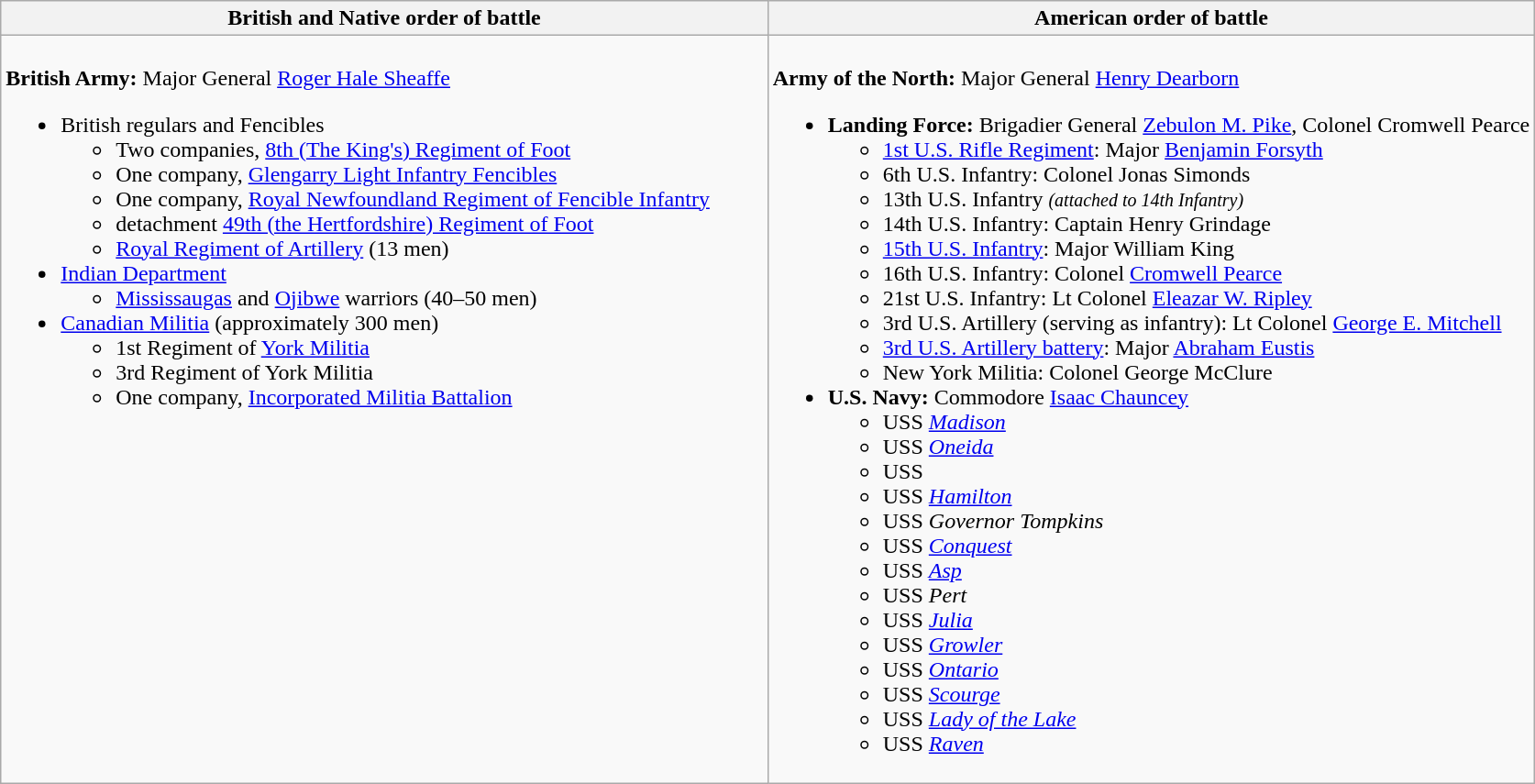<table class="wikitable">
<tr>
<th>British and Native order of battle</th>
<th>American order of battle</th>
</tr>
<tr>
<td valign = "top" style="width:50%"><br><strong>British Army:</strong> Major General <a href='#'>Roger Hale Sheaffe</a><ul><li>British regulars and Fencibles<ul><li>Two companies, <a href='#'>8th (The King's) Regiment of Foot</a></li><li>One company, <a href='#'>Glengarry Light Infantry Fencibles</a></li><li>One company, <a href='#'>Royal Newfoundland Regiment of Fencible Infantry</a></li><li>detachment <a href='#'>49th (the Hertfordshire) Regiment of Foot</a></li><li><a href='#'>Royal Regiment of Artillery</a> (13 men)</li></ul></li><li><a href='#'>Indian Department</a><ul><li><a href='#'>Mississaugas</a> and <a href='#'>Ojibwe</a> warriors (40–50 men)</li></ul></li><li><a href='#'>Canadian Militia</a> (approximately 300 men)<ul><li>1st Regiment of <a href='#'>York Militia</a></li><li>3rd Regiment of York Militia</li><li>One company, <a href='#'>Incorporated Militia Battalion</a></li></ul></li></ul></td>
<td valign = "top" style="width:50%"><br><strong>Army of the North:</strong> Major General <a href='#'>Henry Dearborn</a><ul><li><strong>Landing Force:</strong> Brigadier General <a href='#'>Zebulon M. Pike</a>, Colonel Cromwell Pearce<ul><li><a href='#'>1st U.S. Rifle Regiment</a>: Major <a href='#'>Benjamin Forsyth</a></li><li>6th U.S. Infantry: Colonel Jonas Simonds</li><li>13th U.S. Infantry <small><em>(attached to 14th Infantry)</em></small></li><li>14th U.S. Infantry: Captain Henry Grindage</li><li><a href='#'>15th U.S. Infantry</a>: Major William King</li><li>16th U.S. Infantry: Colonel <a href='#'>Cromwell Pearce</a></li><li>21st U.S. Infantry: Lt Colonel <a href='#'>Eleazar W. Ripley</a></li><li>3rd U.S. Artillery (serving as infantry): Lt Colonel <a href='#'>George E. Mitchell</a></li><li><a href='#'>3rd U.S. Artillery battery</a>: Major <a href='#'>Abraham Eustis</a></li><li>New York Militia: Colonel George McClure</li></ul></li><li><strong>U.S. Navy:</strong> Commodore <a href='#'>Isaac Chauncey</a><ul><li>USS <em><a href='#'>Madison</a></em></li><li>USS <em><a href='#'>Oneida</a></em></li><li>USS </li><li>USS <em><a href='#'>Hamilton</a></em></li><li>USS <em>Governor Tompkins</em></li><li>USS <em><a href='#'>Conquest</a></em></li><li>USS <em><a href='#'>Asp</a></em></li><li>USS <em>Pert</em></li><li>USS <em><a href='#'>Julia</a></em></li><li>USS <em><a href='#'>Growler</a></em></li><li>USS <em><a href='#'>Ontario</a></em></li><li>USS <em><a href='#'>Scourge</a></em></li><li>USS <em><a href='#'>Lady of the Lake</a></em></li><li>USS <em><a href='#'>Raven</a></em></li></ul></li></ul></td>
</tr>
</table>
